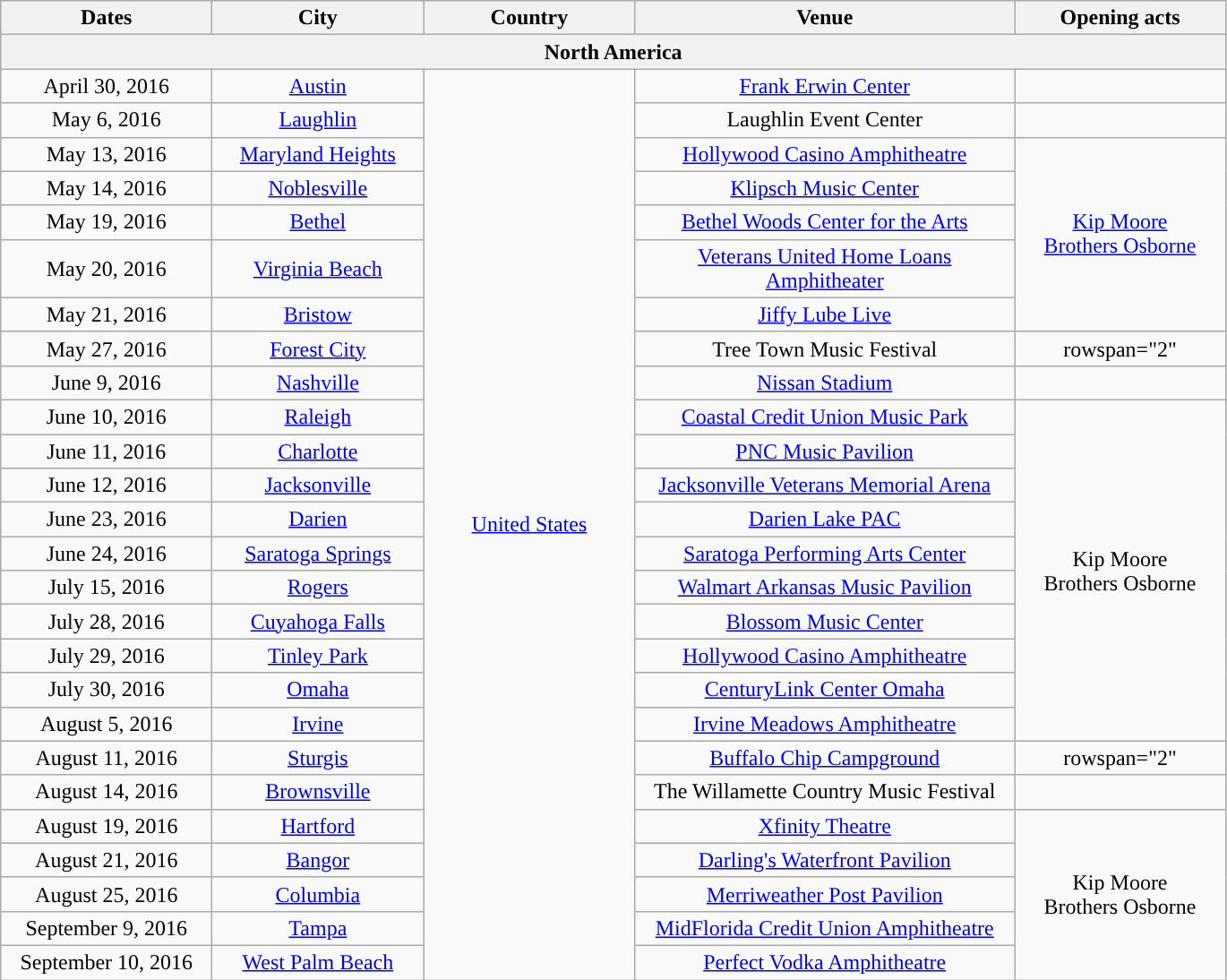<table class="wikitable" style="text-align:center;">
<tr>
<th style="width:150px;">Dates</th>
<th style="width:150px;">City</th>
<th style="width:150px;">Country</th>
<th style="width:275px;">Venue</th>
<th style="width:150px;">Opening acts</th>
</tr>
<tr>
<th colspan="5">North America</th>
</tr>
<tr>
<td>April 30, 2016</td>
<td><a href='#'>Austin</a></td>
<td rowspan="26"><a href='#'>United States</a></td>
<td><a href='#'>Frank Erwin Center</a></td>
<td></td>
</tr>
<tr>
<td>May 6, 2016</td>
<td><a href='#'>Laughlin</a></td>
<td>Laughlin Event Center</td>
<td></td>
</tr>
<tr>
<td>May 13, 2016</td>
<td><a href='#'>Maryland Heights</a></td>
<td><a href='#'>Hollywood Casino Amphitheatre</a></td>
<td rowspan="5"><a href='#'>Kip Moore</a><br><a href='#'>Brothers Osborne</a></td>
</tr>
<tr>
<td>May 14, 2016</td>
<td><a href='#'>Noblesville</a></td>
<td><a href='#'>Klipsch Music Center</a></td>
</tr>
<tr>
<td>May 19, 2016</td>
<td><a href='#'>Bethel</a></td>
<td><a href='#'>Bethel Woods Center for the Arts</a></td>
</tr>
<tr>
<td>May 20, 2016</td>
<td><a href='#'>Virginia Beach</a></td>
<td><a href='#'>Veterans United Home Loans Amphitheater</a></td>
</tr>
<tr>
<td>May 21, 2016</td>
<td><a href='#'>Bristow</a></td>
<td><a href='#'>Jiffy Lube Live</a></td>
</tr>
<tr>
<td>May 27, 2016</td>
<td><a href='#'>Forest City</a></td>
<td>Tree Town Music Festival</td>
<td>rowspan="2" </td>
</tr>
<tr>
<td>June 9, 2016</td>
<td><a href='#'>Nashville</a></td>
<td><a href='#'>Nissan Stadium</a></td>
</tr>
<tr>
<td>June 10, 2016</td>
<td><a href='#'>Raleigh</a></td>
<td><a href='#'>Coastal Credit Union Music Park</a></td>
<td rowspan="10">Kip Moore<br>Brothers Osborne</td>
</tr>
<tr>
<td>June 11, 2016</td>
<td><a href='#'>Charlotte</a></td>
<td><a href='#'>PNC Music Pavilion</a></td>
</tr>
<tr>
<td>June 12, 2016</td>
<td><a href='#'>Jacksonville</a></td>
<td><a href='#'>Jacksonville Veterans Memorial Arena</a></td>
</tr>
<tr>
<td>June 23, 2016</td>
<td><a href='#'>Darien</a></td>
<td><a href='#'>Darien Lake PAC</a></td>
</tr>
<tr>
<td>June 24, 2016</td>
<td><a href='#'>Saratoga Springs</a></td>
<td><a href='#'>Saratoga Performing Arts Center</a></td>
</tr>
<tr>
<td>July 15, 2016</td>
<td><a href='#'>Rogers</a></td>
<td><a href='#'>Walmart Arkansas Music Pavilion</a></td>
</tr>
<tr>
<td>July 28, 2016</td>
<td><a href='#'>Cuyahoga Falls</a></td>
<td><a href='#'>Blossom Music Center</a></td>
</tr>
<tr>
<td>July 29, 2016</td>
<td><a href='#'>Tinley Park</a></td>
<td><a href='#'>Hollywood Casino Amphitheatre</a></td>
</tr>
<tr>
<td>July 30, 2016</td>
<td><a href='#'>Omaha</a></td>
<td><a href='#'>CenturyLink Center Omaha</a></td>
</tr>
<tr>
<td>August 5, 2016</td>
<td><a href='#'>Irvine</a></td>
<td><a href='#'>Irvine Meadows Amphitheatre</a></td>
</tr>
<tr>
<td>August 11, 2016</td>
<td><a href='#'>Sturgis</a></td>
<td><a href='#'>Buffalo Chip Campground</a></td>
<td>rowspan="2" </td>
</tr>
<tr>
<td>August 14, 2016</td>
<td><a href='#'>Brownsville</a></td>
<td>The Willamette Country Music Festival</td>
</tr>
<tr>
<td>August 19, 2016</td>
<td><a href='#'>Hartford</a></td>
<td><a href='#'>Xfinity Theatre</a></td>
<td rowspan="5">Kip Moore<br>Brothers Osborne</td>
</tr>
<tr>
<td>August 21, 2016</td>
<td><a href='#'>Bangor</a></td>
<td><a href='#'>Darling's Waterfront Pavilion</a></td>
</tr>
<tr>
<td>August 25, 2016</td>
<td><a href='#'>Columbia</a></td>
<td><a href='#'>Merriweather Post Pavilion</a></td>
</tr>
<tr>
<td>September 9, 2016</td>
<td><a href='#'>Tampa</a></td>
<td><a href='#'>MidFlorida Credit Union Amphitheatre</a></td>
</tr>
<tr>
<td>September 10, 2016</td>
<td><a href='#'>West Palm Beach</a></td>
<td><a href='#'>Perfect Vodka Amphitheatre</a></td>
</tr>
</table>
